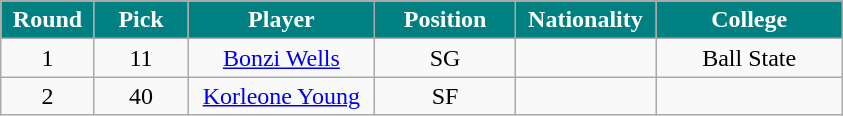<table class="wikitable sortable sortable">
<tr>
<th style="background:#008080; color:white" width="10%">Round</th>
<th style="background:#008080; color:white" width="10%">Pick</th>
<th style="background:#008080; color:white" width="20%">Player</th>
<th style="background:#008080; color:white" width="15%">Position</th>
<th style="background:#008080; color:white" width="15%">Nationality</th>
<th style="background:#008080; color:white" width="20%">College</th>
</tr>
<tr style="text-align: center">
<td>1</td>
<td>11</td>
<td><a href='#'>Bonzi Wells</a></td>
<td>SG</td>
<td></td>
<td>Ball State</td>
</tr>
<tr style="text-align: center">
<td>2</td>
<td>40</td>
<td><a href='#'>Korleone Young</a></td>
<td>SF</td>
<td></td>
<td></td>
</tr>
</table>
